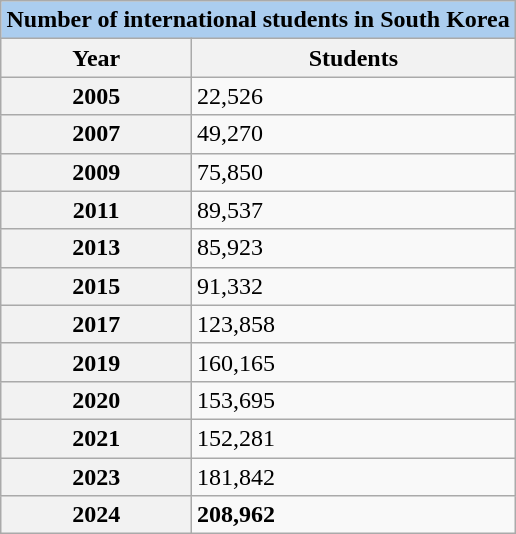<table class="wikitable" style="float:right;">
<tr>
<th colspan="3" style="text-align:center; background:#abcdef;">Number of international students in South Korea</th>
</tr>
<tr>
<th>Year</th>
<th>Students</th>
</tr>
<tr>
<th>2005</th>
<td>22,526</td>
</tr>
<tr>
<th>2007</th>
<td>49,270</td>
</tr>
<tr>
<th>2009</th>
<td>75,850</td>
</tr>
<tr>
<th>2011</th>
<td>89,537</td>
</tr>
<tr>
<th>2013</th>
<td>85,923</td>
</tr>
<tr>
<th>2015</th>
<td>91,332</td>
</tr>
<tr>
<th>2017</th>
<td>123,858</td>
</tr>
<tr>
<th>2019</th>
<td>160,165</td>
</tr>
<tr>
<th>2020</th>
<td>153,695</td>
</tr>
<tr>
<th>2021</th>
<td>152,281</td>
</tr>
<tr>
<th>2023</th>
<td>181,842</td>
</tr>
<tr>
<th>2024</th>
<td><strong>208,962</strong></td>
</tr>
</table>
